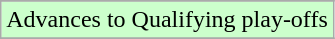<table class="wikitable">
<tr>
</tr>
<tr width=10px bgcolor=ccffcc>
<td>Advances to Qualifying play-offs</td>
</tr>
<tr>
</tr>
</table>
